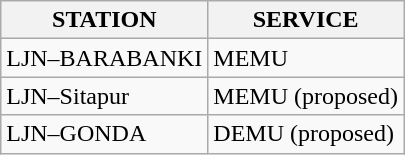<table class="wikitable">
<tr>
<th>STATION</th>
<th>SERVICE</th>
</tr>
<tr>
<td>LJN–BARABANKI</td>
<td>MEMU</td>
</tr>
<tr>
<td>LJN–Sitapur</td>
<td>MEMU (proposed)</td>
</tr>
<tr>
<td>LJN–GONDA</td>
<td>DEMU (proposed)</td>
</tr>
</table>
